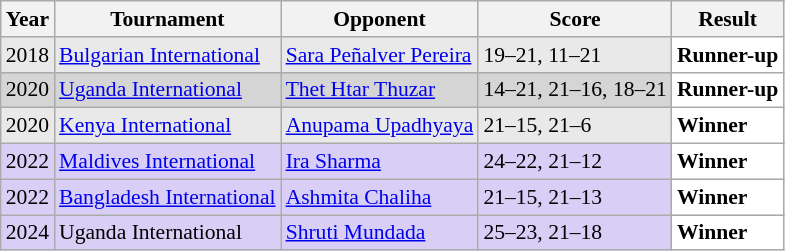<table class="sortable wikitable" style="font-size: 90%;">
<tr>
<th>Year</th>
<th>Tournament</th>
<th>Opponent</th>
<th>Score</th>
<th>Result</th>
</tr>
<tr style="background:#E9E9E9">
<td align="center">2018</td>
<td align="left"><a href='#'>Bulgarian International</a></td>
<td align="left"> <a href='#'>Sara Peñalver Pereira</a></td>
<td align="left">19–21, 11–21</td>
<td style="text-align:left; background:white"> <strong>Runner-up</strong></td>
</tr>
<tr style="background:#D5D5D5">
<td align="center">2020</td>
<td align="left"><a href='#'>Uganda International</a></td>
<td align="left"> <a href='#'>Thet Htar Thuzar</a></td>
<td align="left">14–21, 21–16, 18–21</td>
<td style="text-align:left; background:white"> <strong>Runner-up</strong></td>
</tr>
<tr style="background:#E9E9E9">
<td align="center">2020</td>
<td align="left"><a href='#'>Kenya International</a></td>
<td align="left"> <a href='#'>Anupama Upadhyaya</a></td>
<td align="left">21–15, 21–6</td>
<td style="text-align:left; background:white"> <strong>Winner</strong></td>
</tr>
<tr style="background:#D8CEF6">
<td align="center">2022</td>
<td align="left"><a href='#'>Maldives International</a></td>
<td align="left"> <a href='#'>Ira Sharma</a></td>
<td align="left">24–22, 21–12</td>
<td style="text-align:left; background:white"> <strong>Winner</strong></td>
</tr>
<tr style="background:#D8CEF6">
<td align="center">2022</td>
<td align="left"><a href='#'>Bangladesh International</a></td>
<td align="left"> <a href='#'>Ashmita Chaliha</a></td>
<td align="left">21–15, 21–13</td>
<td style="text-align:left; background:white"> <strong>Winner</strong></td>
</tr>
<tr style="background:#D8CEF6">
<td align="center">2024</td>
<td align="left">Uganda International</td>
<td align="left"> <a href='#'>Shruti Mundada</a></td>
<td align="left">25–23, 21–18</td>
<td style="text-align:left; background:white"> <strong>Winner</strong></td>
</tr>
</table>
